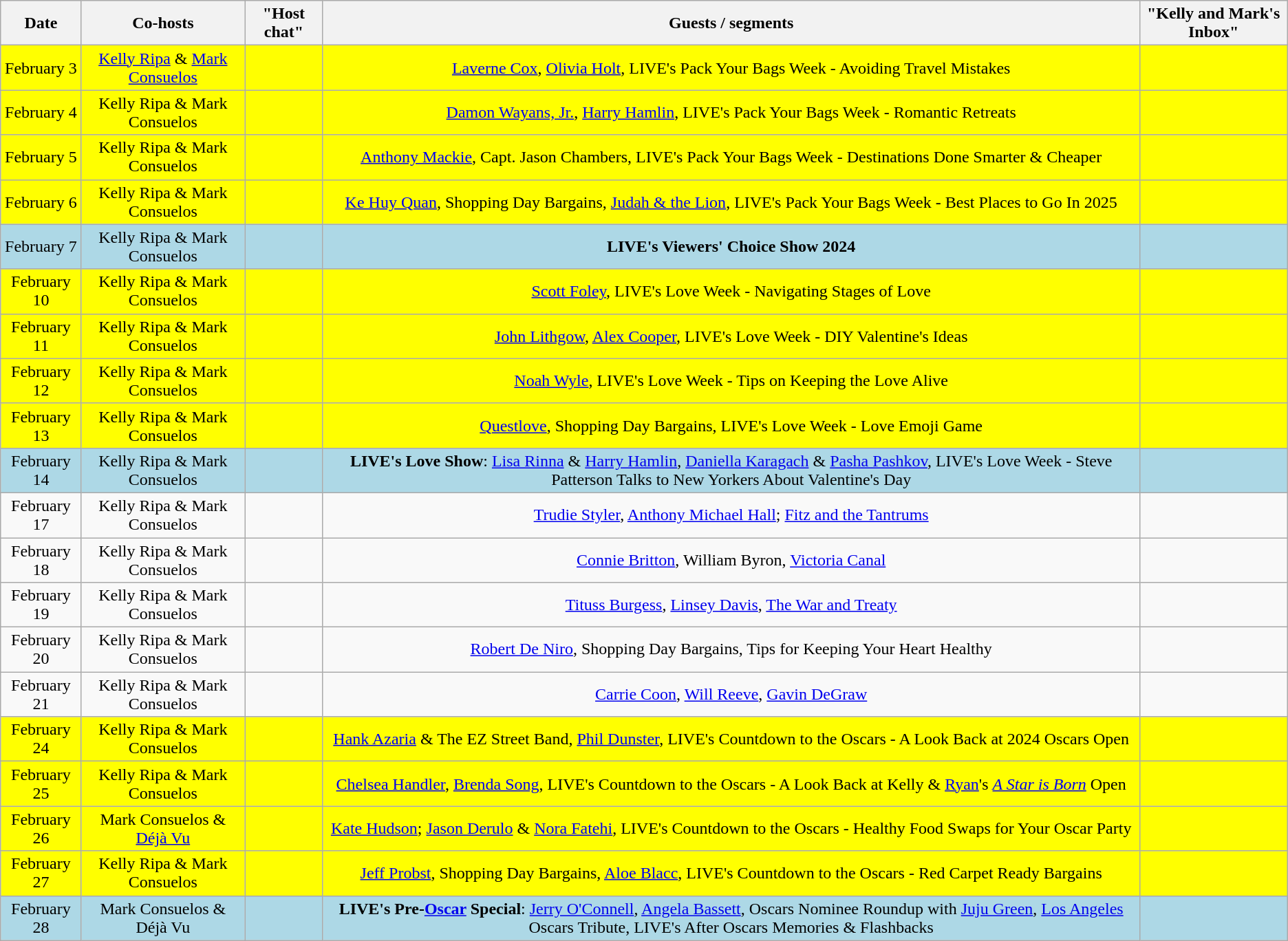<table class="wikitable sortable" style="text-align:center;">
<tr>
<th>Date</th>
<th>Co-hosts</th>
<th>"Host chat"</th>
<th>Guests / segments</th>
<th>"Kelly and Mark's Inbox"</th>
</tr>
<tr style="background:yellow;">
<td>February 3</td>
<td><a href='#'>Kelly Ripa</a> & <a href='#'>Mark Consuelos</a></td>
<td></td>
<td><a href='#'>Laverne Cox</a>, <a href='#'>Olivia Holt</a>, LIVE's Pack Your Bags Week - Avoiding Travel Mistakes</td>
<td></td>
</tr>
<tr style="background:yellow;">
<td>February 4</td>
<td>Kelly Ripa & Mark Consuelos</td>
<td></td>
<td><a href='#'>Damon Wayans, Jr.</a>, <a href='#'>Harry Hamlin</a>, LIVE's Pack Your Bags Week - Romantic Retreats</td>
<td></td>
</tr>
<tr style="background:yellow;">
<td>February 5</td>
<td>Kelly Ripa & Mark Consuelos</td>
<td></td>
<td><a href='#'>Anthony Mackie</a>, Capt. Jason Chambers, LIVE's Pack Your Bags Week - Destinations Done Smarter & Cheaper</td>
<td></td>
</tr>
<tr style="background:yellow;">
<td>February 6</td>
<td>Kelly Ripa & Mark Consuelos</td>
<td></td>
<td><a href='#'>Ke Huy Quan</a>, Shopping Day Bargains, <a href='#'>Judah & the Lion</a>, LIVE's Pack Your Bags Week - Best Places to Go In 2025</td>
<td></td>
</tr>
<tr style="background:lightblue;">
<td>February 7</td>
<td>Kelly Ripa & Mark Consuelos</td>
<td></td>
<td><strong>LIVE's Viewers' Choice Show 2024</strong></td>
<td></td>
</tr>
<tr style="background:yellow;">
<td>February 10</td>
<td>Kelly Ripa & Mark Consuelos</td>
<td></td>
<td><a href='#'>Scott Foley</a>, LIVE's Love Week - Navigating Stages of Love</td>
<td></td>
</tr>
<tr style="background:yellow;">
<td>February 11</td>
<td>Kelly Ripa & Mark Consuelos</td>
<td></td>
<td><a href='#'>John Lithgow</a>, <a href='#'>Alex Cooper</a>, LIVE's Love Week - DIY Valentine's Ideas</td>
<td></td>
</tr>
<tr style="background:yellow;">
<td>February 12</td>
<td>Kelly Ripa & Mark Consuelos</td>
<td></td>
<td><a href='#'>Noah Wyle</a>, LIVE's Love Week - Tips on Keeping the Love Alive</td>
<td></td>
</tr>
<tr style="background:yellow;">
<td>February 13</td>
<td>Kelly Ripa & Mark Consuelos</td>
<td></td>
<td><a href='#'>Questlove</a>, Shopping Day Bargains, LIVE's Love Week - Love Emoji Game</td>
<td></td>
</tr>
<tr style="background:lightblue;">
<td>February 14</td>
<td>Kelly Ripa & Mark Consuelos</td>
<td></td>
<td><strong>LIVE's Love Show</strong>: <a href='#'>Lisa Rinna</a> & <a href='#'>Harry Hamlin</a>, <a href='#'>Daniella Karagach</a> & <a href='#'>Pasha Pashkov</a>, LIVE's Love Week - Steve Patterson Talks to New Yorkers About Valentine's Day</td>
<td></td>
</tr>
<tr>
<td>February 17</td>
<td>Kelly Ripa & Mark Consuelos</td>
<td></td>
<td><a href='#'>Trudie Styler</a>, <a href='#'>Anthony Michael Hall</a>; <a href='#'>Fitz and the Tantrums</a></td>
<td></td>
</tr>
<tr>
<td>February 18</td>
<td>Kelly Ripa & Mark Consuelos</td>
<td></td>
<td><a href='#'>Connie Britton</a>, William Byron, <a href='#'>Victoria Canal</a></td>
<td></td>
</tr>
<tr>
<td>February 19</td>
<td>Kelly Ripa & Mark Consuelos</td>
<td></td>
<td><a href='#'>Tituss Burgess</a>, <a href='#'>Linsey Davis</a>, <a href='#'>The War and Treaty</a></td>
<td></td>
</tr>
<tr>
<td>February 20</td>
<td>Kelly Ripa & Mark Consuelos</td>
<td></td>
<td><a href='#'>Robert De Niro</a>, Shopping Day Bargains, Tips for Keeping Your Heart Healthy</td>
<td></td>
</tr>
<tr>
<td>February 21</td>
<td>Kelly Ripa & Mark Consuelos</td>
<td></td>
<td><a href='#'>Carrie Coon</a>, <a href='#'>Will Reeve</a>, <a href='#'>Gavin DeGraw</a></td>
<td></td>
</tr>
<tr style="background:yellow;">
<td>February 24</td>
<td>Kelly Ripa & Mark Consuelos</td>
<td></td>
<td><a href='#'>Hank Azaria</a> & The EZ Street Band, <a href='#'>Phil Dunster</a>, LIVE's Countdown to the Oscars - A Look Back at 2024 Oscars Open</td>
<td></td>
</tr>
<tr style="background:yellow;">
<td>February 25</td>
<td>Kelly Ripa & Mark Consuelos</td>
<td></td>
<td><a href='#'>Chelsea Handler</a>, <a href='#'>Brenda Song</a>, LIVE's Countdown to the Oscars - A Look Back at Kelly & <a href='#'>Ryan</a>'s <i><a href='#'>A Star is Born</a></i> Open</td>
<td></td>
</tr>
<tr style="background:yellow;">
<td>February 26</td>
<td>Mark Consuelos & <a href='#'>Déjà Vu</a></td>
<td></td>
<td><a href='#'>Kate Hudson</a>; <a href='#'>Jason Derulo</a> & <a href='#'>Nora Fatehi</a>, LIVE's Countdown to the Oscars - Healthy Food Swaps for Your Oscar Party</td>
<td></td>
</tr>
<tr style="background:yellow;">
<td>February 27</td>
<td>Kelly Ripa & Mark Consuelos</td>
<td></td>
<td><a href='#'>Jeff Probst</a>, Shopping Day Bargains, <a href='#'>Aloe Blacc</a>, LIVE's Countdown to the Oscars - Red Carpet Ready Bargains</td>
<td></td>
</tr>
<tr style="background:lightblue;">
<td>February 28</td>
<td>Mark Consuelos & Déjà Vu</td>
<td></td>
<td><strong>LIVE's Pre-<a href='#'>Oscar</a> Special</strong>: <a href='#'>Jerry O'Connell</a>, <a href='#'>Angela Bassett</a>, Oscars Nominee Roundup with <a href='#'>Juju Green</a>, <a href='#'>Los Angeles</a> Oscars Tribute, LIVE's After Oscars Memories & Flashbacks</td>
<td></td>
</tr>
</table>
